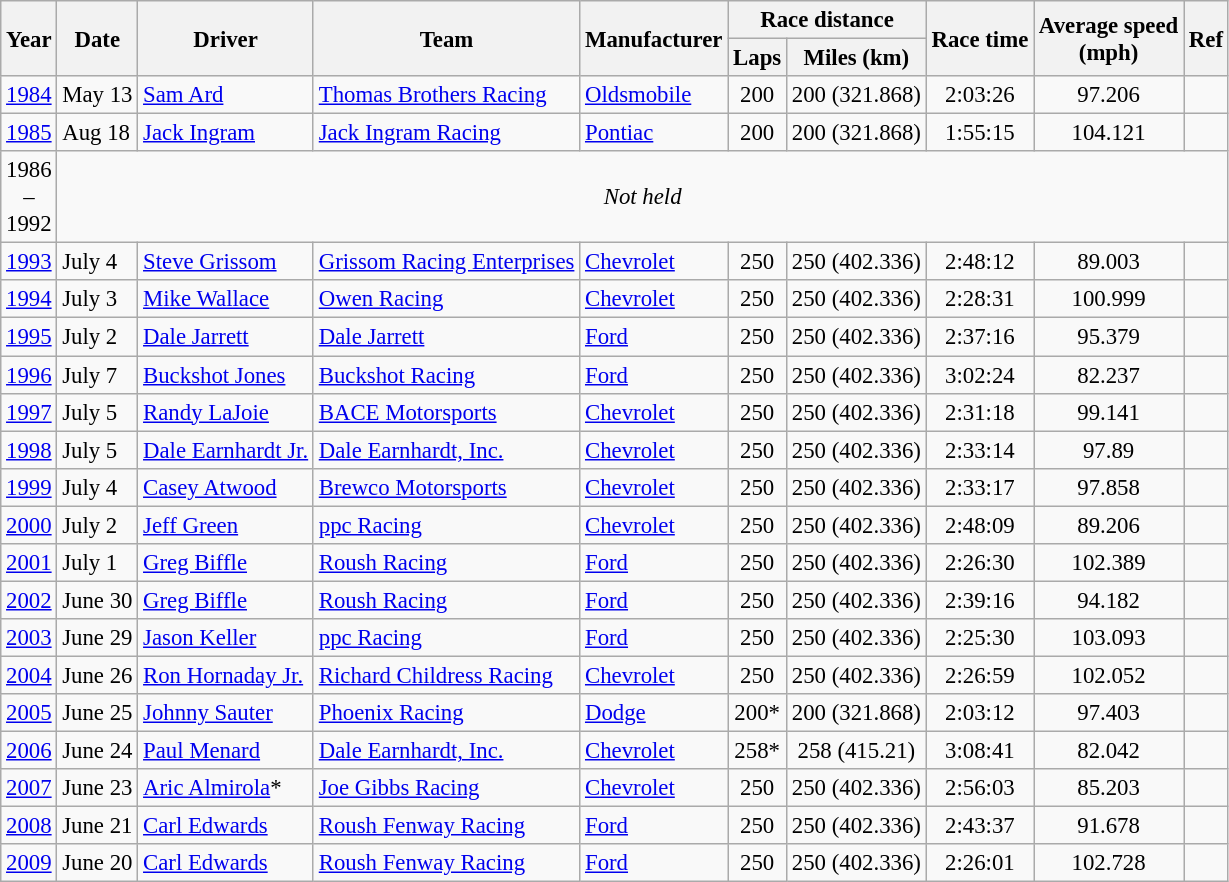<table class="wikitable" style="font-size: 95%;">
<tr>
<th rowspan="2">Year</th>
<th rowspan="2">Date</th>
<th rowspan="2">Driver</th>
<th rowspan="2">Team</th>
<th rowspan="2">Manufacturer</th>
<th colspan="2">Race distance</th>
<th rowspan="2">Race time</th>
<th rowspan="2">Average speed<br>(mph)</th>
<th rowspan="2">Ref</th>
</tr>
<tr>
<th>Laps</th>
<th>Miles (km)</th>
</tr>
<tr>
<td><a href='#'>1984</a></td>
<td>May 13</td>
<td><a href='#'>Sam Ard</a></td>
<td><a href='#'>Thomas Brothers Racing</a></td>
<td><a href='#'>Oldsmobile</a></td>
<td align="center">200</td>
<td align="center">200 (321.868)</td>
<td align="center">2:03:26</td>
<td align="center">97.206</td>
<td align="center"></td>
</tr>
<tr>
<td><a href='#'>1985</a></td>
<td>Aug 18</td>
<td><a href='#'>Jack Ingram</a></td>
<td><a href='#'>Jack Ingram Racing</a></td>
<td><a href='#'>Pontiac</a></td>
<td align="center">200</td>
<td align="center">200 (321.868)</td>
<td align="center">1:55:15</td>
<td align="center">104.121</td>
<td align="center"></td>
</tr>
<tr>
<td align=center>1986<br>–<br>1992</td>
<td colspan=9 align=center><em>Not held</em></td>
</tr>
<tr>
<td><a href='#'>1993</a></td>
<td>July 4</td>
<td><a href='#'>Steve Grissom</a></td>
<td><a href='#'>Grissom Racing Enterprises</a></td>
<td><a href='#'>Chevrolet</a></td>
<td align="center">250</td>
<td align="center">250 (402.336)</td>
<td align="center">2:48:12</td>
<td align="center">89.003</td>
<td align="center"></td>
</tr>
<tr>
<td><a href='#'>1994</a></td>
<td>July 3</td>
<td><a href='#'>Mike Wallace</a></td>
<td><a href='#'>Owen Racing</a></td>
<td><a href='#'>Chevrolet</a></td>
<td align="center">250</td>
<td align="center">250 (402.336)</td>
<td align="center">2:28:31</td>
<td align="center">100.999</td>
<td align="center"></td>
</tr>
<tr>
<td><a href='#'>1995</a></td>
<td>July 2</td>
<td><a href='#'>Dale Jarrett</a></td>
<td><a href='#'>Dale Jarrett</a></td>
<td><a href='#'>Ford</a></td>
<td align="center">250</td>
<td align="center">250 (402.336)</td>
<td align="center">2:37:16</td>
<td align="center">95.379</td>
<td align="center"></td>
</tr>
<tr>
<td><a href='#'>1996</a></td>
<td>July 7</td>
<td><a href='#'>Buckshot Jones</a></td>
<td><a href='#'>Buckshot Racing</a></td>
<td><a href='#'>Ford</a></td>
<td align="center">250</td>
<td align="center">250 (402.336)</td>
<td align="center">3:02:24</td>
<td align="center">82.237</td>
<td align="center"></td>
</tr>
<tr>
<td><a href='#'>1997</a></td>
<td>July 5</td>
<td><a href='#'>Randy LaJoie</a></td>
<td><a href='#'>BACE Motorsports</a></td>
<td><a href='#'>Chevrolet</a></td>
<td align="center">250</td>
<td align="center">250 (402.336)</td>
<td align="center">2:31:18</td>
<td align="center">99.141</td>
<td align="center"></td>
</tr>
<tr>
<td><a href='#'>1998</a></td>
<td>July 5</td>
<td><a href='#'>Dale Earnhardt Jr.</a></td>
<td><a href='#'>Dale Earnhardt, Inc.</a></td>
<td><a href='#'>Chevrolet</a></td>
<td align="center">250</td>
<td align="center">250 (402.336)</td>
<td align="center">2:33:14</td>
<td align="center">97.89</td>
<td align="center"></td>
</tr>
<tr>
<td><a href='#'>1999</a></td>
<td>July 4</td>
<td><a href='#'>Casey Atwood</a></td>
<td><a href='#'>Brewco Motorsports</a></td>
<td><a href='#'>Chevrolet</a></td>
<td align="center">250</td>
<td align="center">250 (402.336)</td>
<td align="center">2:33:17</td>
<td align="center">97.858</td>
<td align="center"></td>
</tr>
<tr>
<td><a href='#'>2000</a></td>
<td>July 2</td>
<td><a href='#'>Jeff Green</a></td>
<td><a href='#'>ppc Racing</a></td>
<td><a href='#'>Chevrolet</a></td>
<td align="center">250</td>
<td align="center">250 (402.336)</td>
<td align="center">2:48:09</td>
<td align="center">89.206</td>
<td align="center"></td>
</tr>
<tr>
<td><a href='#'>2001</a></td>
<td>July 1</td>
<td><a href='#'>Greg Biffle</a></td>
<td><a href='#'>Roush Racing</a></td>
<td><a href='#'>Ford</a></td>
<td align="center">250</td>
<td align="center">250 (402.336)</td>
<td align="center">2:26:30</td>
<td align="center">102.389</td>
<td align="center"></td>
</tr>
<tr>
<td><a href='#'>2002</a></td>
<td>June 30</td>
<td><a href='#'>Greg Biffle</a></td>
<td><a href='#'>Roush Racing</a></td>
<td><a href='#'>Ford</a></td>
<td align="center">250</td>
<td align="center">250 (402.336)</td>
<td align="center">2:39:16</td>
<td align="center">94.182</td>
<td align="center"></td>
</tr>
<tr>
<td><a href='#'>2003</a></td>
<td>June 29</td>
<td><a href='#'>Jason Keller</a></td>
<td><a href='#'>ppc Racing</a></td>
<td><a href='#'>Ford</a></td>
<td align="center">250</td>
<td align="center">250 (402.336)</td>
<td align="center">2:25:30</td>
<td align="center">103.093</td>
<td align="center"></td>
</tr>
<tr>
<td><a href='#'>2004</a></td>
<td>June 26</td>
<td><a href='#'>Ron Hornaday Jr.</a></td>
<td><a href='#'>Richard Childress Racing</a></td>
<td><a href='#'>Chevrolet</a></td>
<td align="center">250</td>
<td align="center">250 (402.336)</td>
<td align="center">2:26:59</td>
<td align="center">102.052</td>
<td align="center"></td>
</tr>
<tr>
<td><a href='#'>2005</a></td>
<td>June 25</td>
<td><a href='#'>Johnny Sauter</a></td>
<td><a href='#'>Phoenix Racing</a></td>
<td><a href='#'>Dodge</a></td>
<td align="center">200*</td>
<td align="center">200 (321.868)</td>
<td align="center">2:03:12</td>
<td align="center">97.403</td>
<td align="center"></td>
</tr>
<tr>
<td><a href='#'>2006</a></td>
<td>June 24</td>
<td><a href='#'>Paul Menard</a></td>
<td><a href='#'>Dale Earnhardt, Inc.</a></td>
<td><a href='#'>Chevrolet</a></td>
<td align="center">258*</td>
<td align="center">258 (415.21)</td>
<td align="center">3:08:41</td>
<td align="center">82.042</td>
<td align="center"></td>
</tr>
<tr>
<td><a href='#'>2007</a></td>
<td>June 23</td>
<td><a href='#'>Aric Almirola</a>*</td>
<td><a href='#'>Joe Gibbs Racing</a></td>
<td><a href='#'>Chevrolet</a></td>
<td align="center">250</td>
<td align="center">250 (402.336)</td>
<td align="center">2:56:03</td>
<td align="center">85.203</td>
<td align="center"></td>
</tr>
<tr>
<td><a href='#'>2008</a></td>
<td>June 21</td>
<td><a href='#'>Carl Edwards</a></td>
<td><a href='#'>Roush Fenway Racing</a></td>
<td><a href='#'>Ford</a></td>
<td align="center">250</td>
<td align="center">250 (402.336)</td>
<td align="center">2:43:37</td>
<td align="center">91.678</td>
<td align="center"></td>
</tr>
<tr>
<td><a href='#'>2009</a></td>
<td>June 20</td>
<td><a href='#'>Carl Edwards</a></td>
<td><a href='#'>Roush Fenway Racing</a></td>
<td><a href='#'>Ford</a></td>
<td align="center">250</td>
<td align="center">250 (402.336)</td>
<td align="center">2:26:01</td>
<td align="center">102.728</td>
<td align="center"></td>
</tr>
</table>
